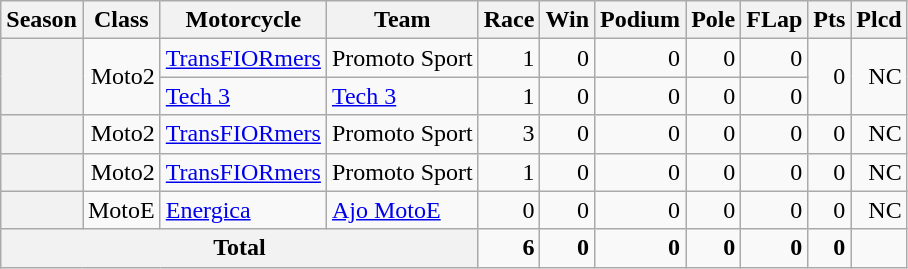<table class="wikitable" style="text-align:right;">
<tr>
<th>Season</th>
<th>Class</th>
<th>Motorcycle</th>
<th>Team</th>
<th>Race</th>
<th>Win</th>
<th>Podium</th>
<th>Pole</th>
<th>FLap</th>
<th>Pts</th>
<th>Plcd</th>
</tr>
<tr>
<th rowspan="2"></th>
<td rowspan="2">Moto2</td>
<td style="text-align:left;"><a href='#'>TransFIORmers</a></td>
<td style="text-align:left;">Promoto Sport</td>
<td>1</td>
<td>0</td>
<td>0</td>
<td>0</td>
<td>0</td>
<td rowspan="2">0</td>
<td rowspan="2">NC</td>
</tr>
<tr>
<td style="text-align:left;"><a href='#'>Tech 3</a></td>
<td style="text-align:left;"><a href='#'>Tech 3</a></td>
<td>1</td>
<td>0</td>
<td>0</td>
<td>0</td>
<td>0</td>
</tr>
<tr>
<th></th>
<td>Moto2</td>
<td style="text-align:left;"><a href='#'>TransFIORmers</a></td>
<td style="text-align:left;">Promoto Sport</td>
<td>3</td>
<td>0</td>
<td>0</td>
<td>0</td>
<td>0</td>
<td>0</td>
<td>NC</td>
</tr>
<tr>
<th></th>
<td>Moto2</td>
<td style="text-align:left;"><a href='#'>TransFIORmers</a></td>
<td style="text-align:left;">Promoto Sport</td>
<td>1</td>
<td>0</td>
<td>0</td>
<td>0</td>
<td>0</td>
<td>0</td>
<td>NC</td>
</tr>
<tr>
<th></th>
<td>MotoE</td>
<td style="text-align:left;"><a href='#'>Energica</a></td>
<td style="text-align:left;"><a href='#'>Ajo MotoE</a></td>
<td>0</td>
<td>0</td>
<td>0</td>
<td>0</td>
<td>0</td>
<td>0</td>
<td>NC</td>
</tr>
<tr>
<th colspan="4">Total</th>
<td><strong>6</strong></td>
<td><strong>0</strong></td>
<td><strong>0</strong></td>
<td><strong>0</strong></td>
<td><strong>0</strong></td>
<td><strong>0</strong></td>
<td></td>
</tr>
</table>
